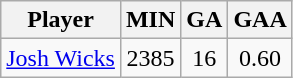<table class=wikitable>
<tr>
<th>Player</th>
<th>MIN</th>
<th>GA</th>
<th>GAA</th>
</tr>
<tr>
<td> <a href='#'>Josh Wicks</a></td>
<td align="center">2385</td>
<td align="center">16</td>
<td align="center">0.60</td>
</tr>
</table>
